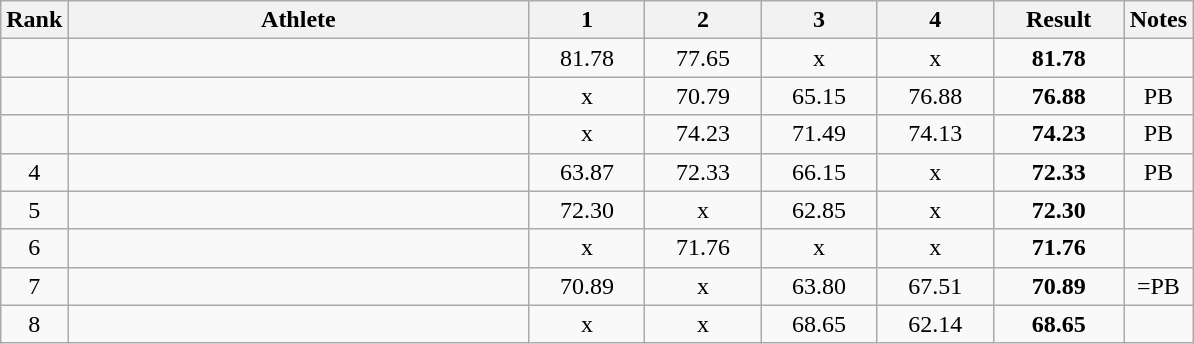<table class="wikitable sortable" style="text-align:center">
<tr>
<th>Rank</th>
<th width=300>Athlete</th>
<th width=70>1</th>
<th width=70>2</th>
<th width=70>3</th>
<th width=70>4</th>
<th width=80>Result</th>
<th>Notes</th>
</tr>
<tr>
<td></td>
<td align=left></td>
<td>81.78</td>
<td>77.65</td>
<td>x</td>
<td>x</td>
<td><strong>81.78</strong></td>
<td></td>
</tr>
<tr>
<td></td>
<td align=left></td>
<td>x</td>
<td>70.79</td>
<td>65.15</td>
<td>76.88</td>
<td><strong>76.88</strong></td>
<td>PB</td>
</tr>
<tr>
<td></td>
<td align=left></td>
<td>x</td>
<td>74.23</td>
<td>71.49</td>
<td>74.13</td>
<td><strong>74.23</strong></td>
<td>PB</td>
</tr>
<tr>
<td>4</td>
<td align=left></td>
<td>63.87</td>
<td>72.33</td>
<td>66.15</td>
<td>x</td>
<td><strong>72.33</strong></td>
<td>PB</td>
</tr>
<tr>
<td>5</td>
<td align=left></td>
<td>72.30</td>
<td>x</td>
<td>62.85</td>
<td>x</td>
<td><strong>72.30</strong></td>
<td></td>
</tr>
<tr>
<td>6</td>
<td align=left></td>
<td>x</td>
<td>71.76</td>
<td>x</td>
<td>x</td>
<td><strong>71.76</strong></td>
<td></td>
</tr>
<tr>
<td>7</td>
<td align=left></td>
<td>70.89</td>
<td>x</td>
<td>63.80</td>
<td>67.51</td>
<td><strong>70.89</strong></td>
<td>=PB</td>
</tr>
<tr>
<td>8</td>
<td align=left></td>
<td>x</td>
<td>x</td>
<td>68.65</td>
<td>62.14</td>
<td><strong>68.65</strong></td>
<td></td>
</tr>
</table>
